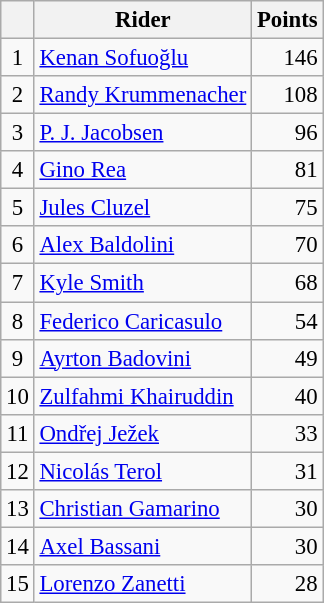<table class="wikitable" style="font-size: 95%;">
<tr>
<th></th>
<th>Rider</th>
<th>Points</th>
</tr>
<tr>
<td align=center>1</td>
<td> <a href='#'>Kenan Sofuoğlu</a></td>
<td align=right>146</td>
</tr>
<tr>
<td align=center>2</td>
<td> <a href='#'>Randy Krummenacher</a></td>
<td align=right>108</td>
</tr>
<tr>
<td align=center>3</td>
<td> <a href='#'>P. J. Jacobsen</a></td>
<td align=right>96</td>
</tr>
<tr>
<td align=center>4</td>
<td> <a href='#'>Gino Rea</a></td>
<td align=right>81</td>
</tr>
<tr>
<td align=center>5</td>
<td> <a href='#'>Jules Cluzel</a></td>
<td align=right>75</td>
</tr>
<tr>
<td align=center>6</td>
<td> <a href='#'>Alex Baldolini</a></td>
<td align=right>70</td>
</tr>
<tr>
<td align=center>7</td>
<td> <a href='#'>Kyle Smith</a></td>
<td align=right>68</td>
</tr>
<tr>
<td align=center>8</td>
<td> <a href='#'>Federico Caricasulo</a></td>
<td align=right>54</td>
</tr>
<tr>
<td align=center>9</td>
<td> <a href='#'>Ayrton Badovini</a></td>
<td align=right>49</td>
</tr>
<tr>
<td align=center>10</td>
<td> <a href='#'>Zulfahmi Khairuddin</a></td>
<td align=right>40</td>
</tr>
<tr>
<td align=center>11</td>
<td> <a href='#'>Ondřej Ježek</a></td>
<td align=right>33</td>
</tr>
<tr>
<td align=center>12</td>
<td> <a href='#'>Nicolás Terol</a></td>
<td align=right>31</td>
</tr>
<tr>
<td align=center>13</td>
<td> <a href='#'>Christian Gamarino</a></td>
<td align=right>30</td>
</tr>
<tr>
<td align=center>14</td>
<td> <a href='#'>Axel Bassani</a></td>
<td align=right>30</td>
</tr>
<tr>
<td align=center>15</td>
<td> <a href='#'>Lorenzo Zanetti</a></td>
<td align=right>28</td>
</tr>
</table>
